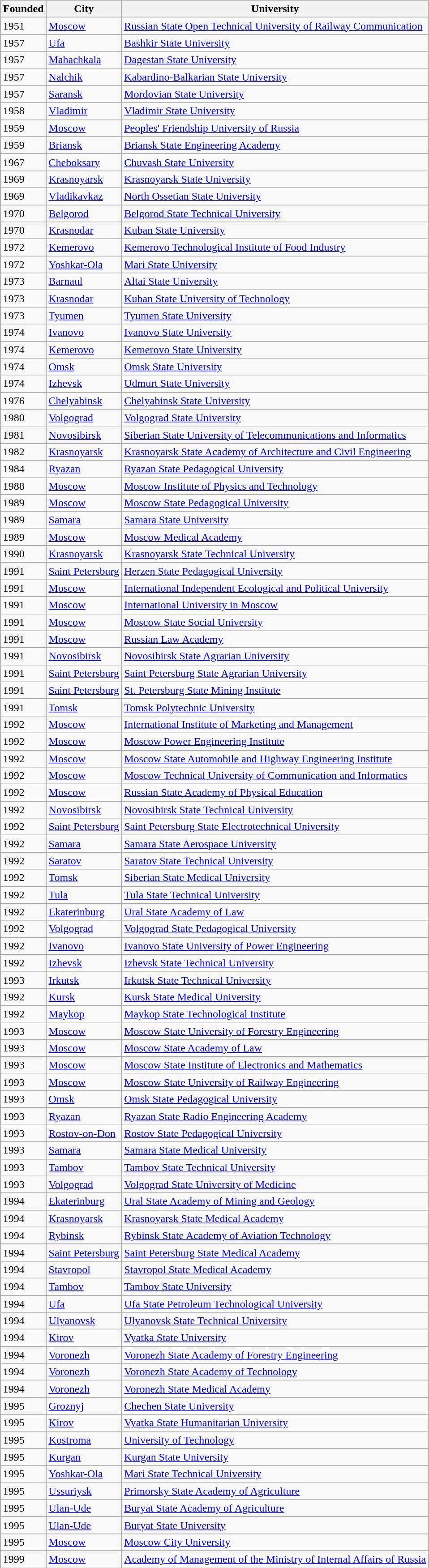<table class="wikitable sortable" style="margin:1px; border:1px solid #ccc;">
<tr style="text-align:left; vertical-align:top;" ">
<th>Founded</th>
<th>City</th>
<th>University</th>
</tr>
<tr>
<td>1951</td>
<td><a href='#'>Moscow</a></td>
<td><a href='#'>Russian State Open Technical University of Railway Communication</a></td>
</tr>
<tr>
<td>1957</td>
<td><a href='#'>Ufa</a></td>
<td><a href='#'>Bashkir State University</a></td>
</tr>
<tr>
<td>1957</td>
<td><a href='#'>Mahachkala</a></td>
<td><a href='#'>Dagestan State University</a></td>
</tr>
<tr>
<td>1957</td>
<td><a href='#'>Nalchik</a></td>
<td><a href='#'>Kabardino-Balkarian State University</a></td>
</tr>
<tr>
<td>1957</td>
<td><a href='#'>Saransk</a></td>
<td><a href='#'>Mordovian State University</a></td>
</tr>
<tr>
<td>1958</td>
<td><a href='#'>Vladimir</a></td>
<td><a href='#'>Vladimir State University</a></td>
</tr>
<tr>
<td>1959</td>
<td><a href='#'>Moscow</a></td>
<td><a href='#'>Peoples' Friendship University of Russia</a></td>
</tr>
<tr>
<td>1959</td>
<td><a href='#'>Briansk</a></td>
<td><a href='#'>Briansk State Engineering Academy</a></td>
</tr>
<tr>
<td>1967</td>
<td><a href='#'>Cheboksary</a></td>
<td><a href='#'>Chuvash State University</a></td>
</tr>
<tr>
<td>1969</td>
<td><a href='#'>Krasnoyarsk</a></td>
<td><a href='#'>Krasnoyarsk State University</a></td>
</tr>
<tr>
<td>1969</td>
<td><a href='#'>Vladikavkaz</a></td>
<td><a href='#'>North Ossetian State University</a></td>
</tr>
<tr>
<td>1970</td>
<td><a href='#'>Belgorod</a></td>
<td><a href='#'>Belgorod State Technical University</a></td>
</tr>
<tr>
<td>1970</td>
<td><a href='#'>Krasnodar</a></td>
<td><a href='#'>Kuban State University</a></td>
</tr>
<tr>
<td>1972</td>
<td><a href='#'>Kemerovo</a></td>
<td><a href='#'>Kemerovo Technological Institute of Food Industry</a></td>
</tr>
<tr>
<td>1972</td>
<td><a href='#'>Yoshkar-Ola</a></td>
<td><a href='#'>Mari State University</a></td>
</tr>
<tr>
<td>1973</td>
<td><a href='#'>Barnaul</a></td>
<td><a href='#'>Altai State University</a></td>
</tr>
<tr>
<td>1973</td>
<td><a href='#'>Krasnodar</a></td>
<td><a href='#'>Kuban State University of Technology</a></td>
</tr>
<tr>
<td>1973</td>
<td><a href='#'>Tyumen</a></td>
<td><a href='#'>Tyumen State University</a></td>
</tr>
<tr>
<td>1974</td>
<td><a href='#'>Ivanovo</a></td>
<td><a href='#'>Ivanovo State University</a></td>
</tr>
<tr>
<td>1974</td>
<td><a href='#'>Kemerovo</a></td>
<td><a href='#'>Kemerovo State University</a></td>
</tr>
<tr>
<td>1974</td>
<td><a href='#'>Omsk</a></td>
<td><a href='#'>Omsk State University</a></td>
</tr>
<tr>
<td>1974</td>
<td><a href='#'>Izhevsk</a></td>
<td><a href='#'>Udmurt State University</a></td>
</tr>
<tr>
<td>1976</td>
<td><a href='#'>Chelyabinsk</a></td>
<td><a href='#'>Chelyabinsk State University</a></td>
</tr>
<tr>
<td>1980</td>
<td><a href='#'>Volgograd</a></td>
<td><a href='#'>Volgograd State University</a></td>
</tr>
<tr>
<td>1981</td>
<td><a href='#'>Novosibirsk</a></td>
<td><a href='#'>Siberian State University of Telecommunications and Informatics</a></td>
</tr>
<tr>
<td>1982</td>
<td><a href='#'>Krasnoyarsk</a></td>
<td><a href='#'>Krasnoyarsk State Academy of Architecture and Civil Engineering</a></td>
</tr>
<tr>
<td>1984</td>
<td><a href='#'>Ryazan</a></td>
<td><a href='#'>Ryazan State Pedagogical University</a></td>
</tr>
<tr>
<td>1988</td>
<td><a href='#'>Moscow</a></td>
<td><a href='#'>Moscow Institute of Physics and Technology</a></td>
</tr>
<tr>
<td>1989</td>
<td><a href='#'>Moscow</a></td>
<td><a href='#'>Moscow State Pedagogical University</a></td>
</tr>
<tr>
<td>1989</td>
<td><a href='#'>Samara</a></td>
<td><a href='#'>Samara State University</a></td>
</tr>
<tr>
<td>1989</td>
<td><a href='#'>Moscow</a></td>
<td><a href='#'>Moscow Medical Academy</a></td>
</tr>
<tr>
<td>1990</td>
<td><a href='#'>Krasnoyarsk</a></td>
<td><a href='#'>Krasnoyarsk State Technical University</a></td>
</tr>
<tr>
<td>1991</td>
<td><a href='#'>Saint Petersburg</a></td>
<td><a href='#'>Herzen State Pedagogical University</a></td>
</tr>
<tr>
<td>1991</td>
<td><a href='#'>Moscow</a></td>
<td><a href='#'>International Independent Ecological and Political University</a></td>
</tr>
<tr>
<td>1991</td>
<td><a href='#'>Moscow</a></td>
<td><a href='#'>International University in Moscow</a></td>
</tr>
<tr>
<td>1991</td>
<td><a href='#'>Moscow</a></td>
<td><a href='#'>Moscow State Social University</a></td>
</tr>
<tr>
<td>1991</td>
<td><a href='#'>Moscow</a></td>
<td><a href='#'>Russian Law Academy</a></td>
</tr>
<tr>
<td>1991</td>
<td><a href='#'>Novosibirsk</a></td>
<td><a href='#'>Novosibirsk State Agrarian University</a></td>
</tr>
<tr>
<td>1991</td>
<td><a href='#'>Saint Petersburg</a></td>
<td><a href='#'>Saint Petersburg State Agrarian University</a></td>
</tr>
<tr>
<td>1991</td>
<td><a href='#'>Saint Petersburg</a></td>
<td><a href='#'>St. Petersburg State Mining Institute</a></td>
</tr>
<tr>
<td>1991</td>
<td><a href='#'>Tomsk</a></td>
<td><a href='#'>Tomsk Polytechnic University</a></td>
</tr>
<tr>
<td>1992</td>
<td><a href='#'>Moscow</a></td>
<td><a href='#'>International Institute of Marketing and Management</a></td>
</tr>
<tr>
<td>1992</td>
<td><a href='#'>Moscow</a></td>
<td><a href='#'>Moscow Power Engineering Institute</a></td>
</tr>
<tr>
<td>1992</td>
<td><a href='#'>Moscow</a></td>
<td><a href='#'>Moscow State Automobile and Highway Engineering Institute</a></td>
</tr>
<tr>
<td>1992</td>
<td><a href='#'>Moscow</a></td>
<td><a href='#'>Moscow Technical University of Communication and Informatics</a></td>
</tr>
<tr>
<td>1992</td>
<td><a href='#'>Moscow</a></td>
<td><a href='#'>Russian State Academy of Physical Education</a></td>
</tr>
<tr>
<td>1992</td>
<td><a href='#'>Novosibirsk</a></td>
<td><a href='#'>Novosibirsk State Technical University</a></td>
</tr>
<tr>
<td>1992</td>
<td><a href='#'>Saint Petersburg</a></td>
<td><a href='#'>Saint Petersburg State Electrotechnical University</a></td>
</tr>
<tr>
<td>1992</td>
<td><a href='#'>Samara</a></td>
<td><a href='#'>Samara State Aerospace University</a></td>
</tr>
<tr>
<td>1992</td>
<td><a href='#'>Saratov</a></td>
<td><a href='#'>Saratov State Technical University</a></td>
</tr>
<tr>
<td>1992</td>
<td><a href='#'>Tomsk</a></td>
<td><a href='#'>Siberian State Medical University</a></td>
</tr>
<tr>
<td>1992</td>
<td><a href='#'>Tula</a></td>
<td><a href='#'>Tula State Technical University</a></td>
</tr>
<tr>
<td>1992</td>
<td><a href='#'>Ekaterinburg</a></td>
<td><a href='#'>Ural State Academy of Law</a></td>
</tr>
<tr>
<td>1992</td>
<td><a href='#'>Volgograd</a></td>
<td><a href='#'>Volgograd State Pedagogical University</a></td>
</tr>
<tr>
<td>1992</td>
<td><a href='#'>Ivanovo</a></td>
<td><a href='#'>Ivanovo State University of Power Engineering</a></td>
</tr>
<tr>
<td>1992</td>
<td><a href='#'>Izhevsk</a></td>
<td><a href='#'>Izhevsk State Technical University</a></td>
</tr>
<tr>
<td>1993</td>
<td><a href='#'>Irkutsk</a></td>
<td><a href='#'>Irkutsk State Technical University</a></td>
</tr>
<tr>
<td>1992</td>
<td><a href='#'>Kursk</a></td>
<td><a href='#'>Kursk State Medical University</a></td>
</tr>
<tr>
<td>1992</td>
<td><a href='#'>Maykop</a></td>
<td><a href='#'>Maykop State Technological Institute</a></td>
</tr>
<tr>
<td>1993</td>
<td><a href='#'>Moscow</a></td>
<td><a href='#'>Moscow State University of Forestry Engineering</a></td>
</tr>
<tr>
<td>1993</td>
<td><a href='#'>Moscow</a></td>
<td><a href='#'>Moscow State Academy of Law</a></td>
</tr>
<tr>
<td>1993</td>
<td><a href='#'>Moscow</a></td>
<td><a href='#'>Moscow State Institute of Electronics and Mathematics</a></td>
</tr>
<tr>
<td>1993</td>
<td><a href='#'>Moscow</a></td>
<td><a href='#'>Moscow State University of Railway Engineering</a></td>
</tr>
<tr>
<td>1993</td>
<td><a href='#'>Omsk</a></td>
<td><a href='#'>Omsk State Pedagogical University</a></td>
</tr>
<tr>
<td>1993</td>
<td><a href='#'>Ryazan</a></td>
<td><a href='#'>Ryazan State Radio Engineering Academy</a></td>
</tr>
<tr>
<td>1993</td>
<td><a href='#'>Rostov-on-Don</a></td>
<td><a href='#'>Rostov State Pedagogical University</a></td>
</tr>
<tr>
<td>1993</td>
<td><a href='#'>Samara</a></td>
<td><a href='#'>Samara State Medical University</a></td>
</tr>
<tr>
<td>1993</td>
<td><a href='#'>Tambov</a></td>
<td><a href='#'>Tambov State Technical University</a></td>
</tr>
<tr>
<td>1993</td>
<td><a href='#'>Volgograd</a></td>
<td><a href='#'>Volgograd State University of Medicine</a></td>
</tr>
<tr>
<td>1994</td>
<td><a href='#'>Ekaterinburg</a></td>
<td><a href='#'>Ural State Academy of Mining and Geology</a></td>
</tr>
<tr>
<td>1994</td>
<td><a href='#'>Krasnoyarsk</a></td>
<td><a href='#'>Krasnoyarsk State Medical Academy</a></td>
</tr>
<tr>
<td>1994</td>
<td><a href='#'>Rybinsk</a></td>
<td><a href='#'>Rybinsk State Academy of Aviation Technology</a></td>
</tr>
<tr>
<td>1994</td>
<td><a href='#'>Saint Petersburg</a></td>
<td><a href='#'>Saint Petersburg State Medical Academy</a></td>
</tr>
<tr>
<td>1994</td>
<td><a href='#'>Stavropol</a></td>
<td><a href='#'>Stavropol State Medical Academy</a></td>
</tr>
<tr>
<td>1994</td>
<td><a href='#'>Tambov</a></td>
<td><a href='#'>Tambov State University</a></td>
</tr>
<tr>
<td>1994</td>
<td><a href='#'>Ufa</a></td>
<td><a href='#'>Ufa State Petroleum Technological University</a></td>
</tr>
<tr>
<td>1994</td>
<td><a href='#'>Ulyanovsk</a></td>
<td><a href='#'>Ulyanovsk State Technical University</a></td>
</tr>
<tr>
<td>1994</td>
<td><a href='#'>Kirov</a></td>
<td><a href='#'>Vyatka State University</a></td>
</tr>
<tr>
<td>1994</td>
<td><a href='#'>Voronezh</a></td>
<td><a href='#'>Voronezh State Academy of Forestry Engineering</a></td>
</tr>
<tr>
<td>1994</td>
<td><a href='#'>Voronezh</a></td>
<td><a href='#'>Voronezh State Academy of Technology</a></td>
</tr>
<tr>
<td>1994</td>
<td><a href='#'>Voronezh</a></td>
<td><a href='#'>Voronezh State Medical Academy</a></td>
</tr>
<tr>
<td>1995</td>
<td><a href='#'>Groznyj</a></td>
<td><a href='#'>Chechen State University</a></td>
</tr>
<tr>
<td>1995</td>
<td><a href='#'>Kirov</a></td>
<td><a href='#'>Vyatka State Humanitarian University</a></td>
</tr>
<tr>
<td>1995</td>
<td><a href='#'>Kostroma</a></td>
<td><a href='#'>University of Technology</a></td>
</tr>
<tr>
<td>1995</td>
<td><a href='#'>Kurgan</a></td>
<td><a href='#'>Kurgan State University</a></td>
</tr>
<tr>
<td>1995</td>
<td><a href='#'>Yoshkar-Ola</a></td>
<td><a href='#'>Mari State Technical University</a></td>
</tr>
<tr>
<td>1995</td>
<td><a href='#'>Ussuriysk</a></td>
<td><a href='#'>Primorsky State Academy of Agriculture</a></td>
</tr>
<tr>
<td>1995</td>
<td><a href='#'>Ulan-Ude</a></td>
<td><a href='#'>Buryat State Academy of Agriculture</a></td>
</tr>
<tr>
<td>1995</td>
<td><a href='#'>Ulan-Ude</a></td>
<td><a href='#'>Buryat State University</a></td>
</tr>
<tr>
<td>1995</td>
<td><a href='#'>Moscow</a></td>
<td><a href='#'>Moscow City University</a></td>
</tr>
<tr>
<td>1999</td>
<td><a href='#'>Moscow</a></td>
<td><a href='#'>Academy of Management of the Ministry of Internal Affairs of Russia</a></td>
</tr>
</table>
